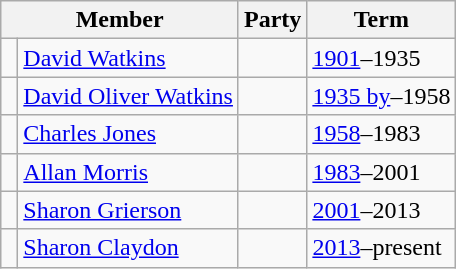<table class="wikitable">
<tr>
<th colspan="2">Member</th>
<th>Party</th>
<th>Term</th>
</tr>
<tr>
<td> </td>
<td><a href='#'>David Watkins</a></td>
<td></td>
<td><a href='#'>1901</a>–1935</td>
</tr>
<tr>
<td> </td>
<td><a href='#'>David Oliver Watkins</a></td>
<td></td>
<td><a href='#'>1935 by</a>–1958</td>
</tr>
<tr>
<td> </td>
<td><a href='#'>Charles Jones</a></td>
<td></td>
<td><a href='#'>1958</a>–1983</td>
</tr>
<tr>
<td> </td>
<td><a href='#'>Allan Morris</a></td>
<td></td>
<td><a href='#'>1983</a>–2001</td>
</tr>
<tr>
<td> </td>
<td><a href='#'>Sharon Grierson</a></td>
<td></td>
<td><a href='#'>2001</a>–2013</td>
</tr>
<tr>
<td> </td>
<td><a href='#'>Sharon Claydon</a></td>
<td></td>
<td><a href='#'>2013</a>–present</td>
</tr>
</table>
